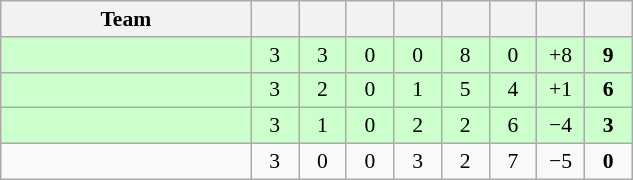<table class="wikitable" style="text-align: center; font-size:90% ">
<tr>
<th width=160>Team</th>
<th width=25></th>
<th width=25></th>
<th width=25></th>
<th width=25></th>
<th width=25></th>
<th width=25></th>
<th width=25></th>
<th width=25></th>
</tr>
<tr bgcolor=#ccffcc>
<td align=left></td>
<td>3</td>
<td>3</td>
<td>0</td>
<td>0</td>
<td>8</td>
<td>0</td>
<td>+8</td>
<td><strong>9</strong></td>
</tr>
<tr bgcolor=#ccffcc>
<td align=left></td>
<td>3</td>
<td>2</td>
<td>0</td>
<td>1</td>
<td>5</td>
<td>4</td>
<td>+1</td>
<td><strong>6</strong></td>
</tr>
<tr bgcolor=#ccffcc>
<td align=left><strong></strong></td>
<td>3</td>
<td>1</td>
<td>0</td>
<td>2</td>
<td>2</td>
<td>6</td>
<td>−4</td>
<td><strong>3</strong></td>
</tr>
<tr>
<td align=left></td>
<td>3</td>
<td>0</td>
<td>0</td>
<td>3</td>
<td>2</td>
<td>7</td>
<td>−5</td>
<td><strong>0</strong></td>
</tr>
</table>
